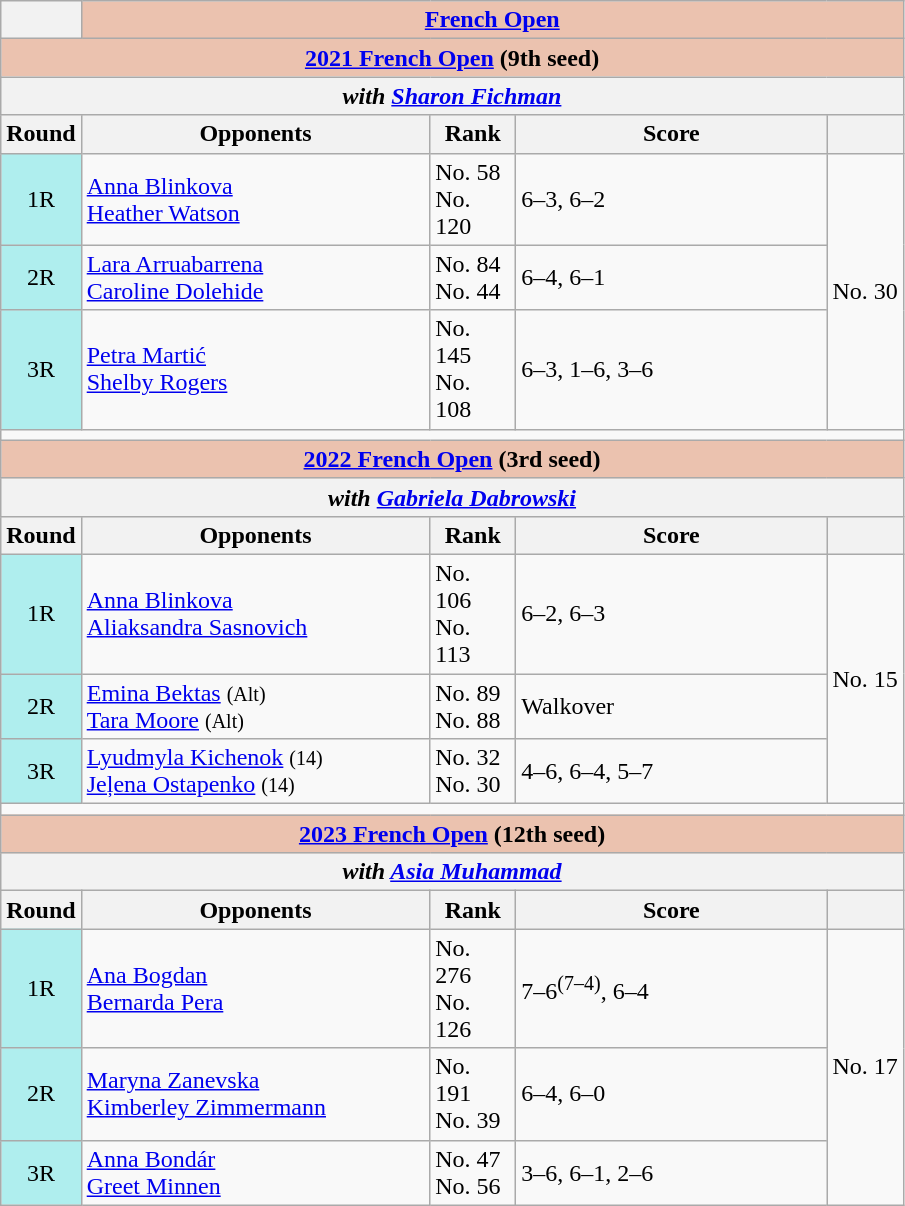<table class="wikitable collapsible collapsed">
<tr>
<th></th>
<th colspan=4 style="background:#ebc2af;"><a href='#'>French Open</a></th>
</tr>
<tr>
<th colspan=5 style="background:#ebc2af;"><a href='#'>2021 French Open</a> (9th seed)</th>
</tr>
<tr>
<th colspan=5><em>with  <a href='#'>Sharon Fichman</a></em></th>
</tr>
<tr>
<th>Round</th>
<th width=225>Opponents</th>
<th width=50>Rank</th>
<th width=200>Score</th>
<th></th>
</tr>
<tr>
<td style="text-align:center; background:#afeeee;">1R</td>
<td> <a href='#'>Anna Blinkova</a><br> <a href='#'>Heather Watson</a></td>
<td>No. 58<br>No. 120</td>
<td>6–3, 6–2</td>
<td rowspan=3>No. 30</td>
</tr>
<tr>
<td style="text-align:center; background:#afeeee;">2R</td>
<td> <a href='#'>Lara Arruabarrena</a><br> <a href='#'>Caroline Dolehide</a></td>
<td>No. 84<br>No. 44</td>
<td>6–4, 6–1</td>
</tr>
<tr>
<td style="text-align:center; background:#afeeee;">3R</td>
<td> <a href='#'>Petra Martić</a><br> <a href='#'>Shelby Rogers</a></td>
<td>No. 145<br>No. 108</td>
<td>6–3, 1–6, 3–6</td>
</tr>
<tr>
<td colspan=5></td>
</tr>
<tr>
<th colspan=5 style="background:#ebc2af;"><a href='#'>2022 French Open</a> (3rd seed)</th>
</tr>
<tr>
<th colspan=5><em>with  <a href='#'>Gabriela Dabrowski</a></em></th>
</tr>
<tr>
<th>Round</th>
<th width=225>Opponents</th>
<th width=50>Rank</th>
<th width=200>Score</th>
<th></th>
</tr>
<tr>
<td style="text-align:center; background:#afeeee;">1R</td>
<td> <a href='#'>Anna Blinkova</a><br> <a href='#'>Aliaksandra Sasnovich</a></td>
<td>No. 106<br>No. 113</td>
<td>6–2, 6–3</td>
<td rowspan=3>No. 15</td>
</tr>
<tr>
<td style="text-align:center; background:#afeeee;">2R</td>
<td> <a href='#'>Emina Bektas</a> <small>(Alt)</small><br> <a href='#'>Tara Moore</a> <small>(Alt)</small></td>
<td>No. 89<br>No. 88</td>
<td>Walkover</td>
</tr>
<tr>
<td style="text-align:center; background:#afeeee;">3R</td>
<td> <a href='#'>Lyudmyla Kichenok</a> <small>(14)</small><br> <a href='#'>Jeļena Ostapenko</a> <small>(14)</small></td>
<td>No. 32<br>No. 30</td>
<td>4–6, 6–4, 5–7</td>
</tr>
<tr>
<td colspan=5></td>
</tr>
<tr>
<th colspan=5 style="background:#ebc2af;"><a href='#'>2023 French Open</a> (12th seed)</th>
</tr>
<tr>
<th colspan=5><em>with  <a href='#'>Asia Muhammad</a></em></th>
</tr>
<tr>
<th>Round</th>
<th width=225>Opponents</th>
<th width=50>Rank</th>
<th width=200>Score</th>
<th></th>
</tr>
<tr>
<td style="text-align:center; background:#afeeee;">1R</td>
<td> <a href='#'>Ana Bogdan</a><br> <a href='#'>Bernarda Pera</a></td>
<td>No. 276<br>No. 126</td>
<td>7–6<sup>(7–4)</sup>, 6–4</td>
<td rowspan=3>No. 17</td>
</tr>
<tr>
<td style="text-align:center; background:#afeeee;">2R</td>
<td> <a href='#'>Maryna Zanevska</a><br> <a href='#'>Kimberley Zimmermann</a></td>
<td>No. 191<br>No. 39</td>
<td>6–4, 6–0</td>
</tr>
<tr>
<td style="text-align:center; background:#afeeee;">3R</td>
<td> <a href='#'>Anna Bondár</a><br> <a href='#'>Greet Minnen</a></td>
<td>No. 47<br>No. 56</td>
<td>3–6, 6–1, 2–6</td>
</tr>
</table>
